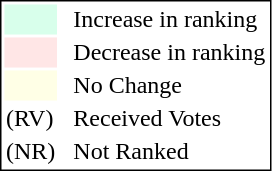<table style="border:1px solid black;">
<tr>
<td style="background:#D8FFEB; width:20px;"></td>
<td> </td>
<td>Increase in ranking</td>
</tr>
<tr>
<td style="background:#FFE6E6; width:20px;"></td>
<td> </td>
<td>Decrease in ranking</td>
</tr>
<tr>
<td style="background:#FFFFE6; width:20px;"></td>
<td> </td>
<td>No Change</td>
</tr>
<tr>
<td>(RV)</td>
<td> </td>
<td>Received Votes</td>
</tr>
<tr>
<td>(NR)</td>
<td> </td>
<td>Not Ranked</td>
</tr>
</table>
